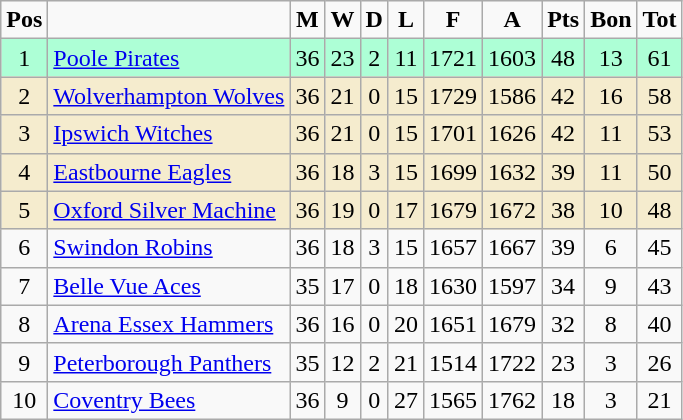<table class="wikitable">
<tr align="center">
<td><strong>Pos</strong></td>
<td></td>
<td><strong>M</strong></td>
<td><strong>W</strong></td>
<td><strong>D</strong></td>
<td><strong>L</strong></td>
<td><strong>F</strong></td>
<td><strong>A</strong></td>
<td><strong>Pts</strong></td>
<td><strong>Bon</strong></td>
<td><strong>Tot</strong></td>
</tr>
<tr align="center" style="background: #ADFFD6;">
<td>1</td>
<td align="left"><a href='#'>Poole Pirates</a></td>
<td>36</td>
<td>23</td>
<td>2</td>
<td>11</td>
<td>1721</td>
<td>1603</td>
<td>48</td>
<td>13</td>
<td>61</td>
</tr>
<tr align="center" style="background: #F5ECCE;">
<td>2</td>
<td align="left"><a href='#'>Wolverhampton Wolves</a></td>
<td>36</td>
<td>21</td>
<td>0</td>
<td>15</td>
<td>1729</td>
<td>1586</td>
<td>42</td>
<td>16</td>
<td>58</td>
</tr>
<tr align="center" style="background: #F5ECCE;">
<td>3</td>
<td align="left"><a href='#'>Ipswich Witches</a></td>
<td>36</td>
<td>21</td>
<td>0</td>
<td>15</td>
<td>1701</td>
<td>1626</td>
<td>42</td>
<td>11</td>
<td>53</td>
</tr>
<tr align="center" style="background: #F5ECCE;">
<td>4</td>
<td align="left"><a href='#'>Eastbourne Eagles</a></td>
<td>36</td>
<td>18</td>
<td>3</td>
<td>15</td>
<td>1699</td>
<td>1632</td>
<td>39</td>
<td>11</td>
<td>50</td>
</tr>
<tr align="center" style="background: #F5ECCE;">
<td>5</td>
<td align="left"><a href='#'>Oxford Silver Machine</a></td>
<td>36</td>
<td>19</td>
<td>0</td>
<td>17</td>
<td>1679</td>
<td>1672</td>
<td>38</td>
<td>10</td>
<td>48</td>
</tr>
<tr align="center">
<td>6</td>
<td align="left"><a href='#'>Swindon Robins</a></td>
<td>36</td>
<td>18</td>
<td>3</td>
<td>15</td>
<td>1657</td>
<td>1667</td>
<td>39</td>
<td>6</td>
<td>45</td>
</tr>
<tr align="center">
<td>7</td>
<td align="left"><a href='#'>Belle Vue Aces</a></td>
<td>35</td>
<td>17</td>
<td>0</td>
<td>18</td>
<td>1630</td>
<td>1597</td>
<td>34</td>
<td>9</td>
<td>43</td>
</tr>
<tr align="center">
<td>8</td>
<td align="left"><a href='#'>Arena Essex Hammers</a></td>
<td>36</td>
<td>16</td>
<td>0</td>
<td>20</td>
<td>1651</td>
<td>1679</td>
<td>32</td>
<td>8</td>
<td>40</td>
</tr>
<tr align="center">
<td>9</td>
<td align="left"><a href='#'>Peterborough Panthers</a></td>
<td>35</td>
<td>12</td>
<td>2</td>
<td>21</td>
<td>1514</td>
<td>1722</td>
<td>23</td>
<td>3</td>
<td>26</td>
</tr>
<tr align="center">
<td>10</td>
<td align="left"><a href='#'>Coventry Bees</a></td>
<td>36</td>
<td>9</td>
<td>0</td>
<td>27</td>
<td>1565</td>
<td>1762</td>
<td>18</td>
<td>3</td>
<td>21</td>
</tr>
</table>
